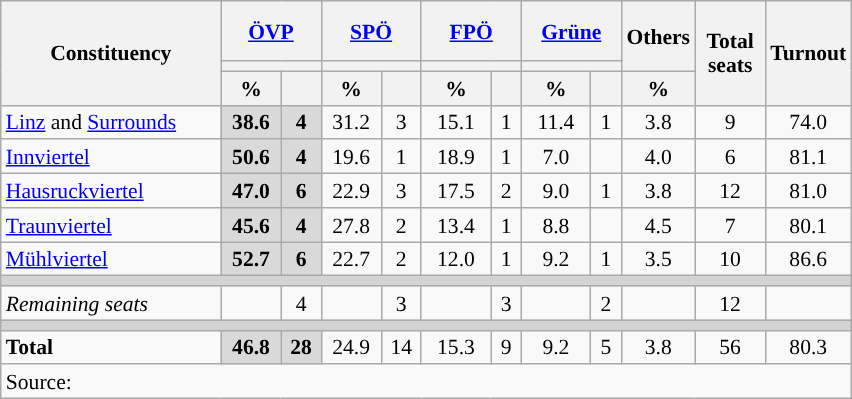<table class="wikitable" style="text-align:center;font-size:90%;line-height:16px">
<tr style="height:40px;">
<th style="width:140px;" rowspan="3">Constituency</th>
<th style="width:60px;" colspan="2"><a href='#'>ÖVP</a></th>
<th style="width:60px;" colspan="2"><a href='#'>SPÖ</a></th>
<th style="width:60px;" colspan="2"><a href='#'>FPÖ</a></th>
<th style="width:60px;" colspan="2"><a href='#'>Grüne</a></th>
<th class="unsortable" style="width:40px;" rowspan="2">Others</th>
<th class="unsortable" style="width:40px;" rowspan="3">Total<br>seats</th>
<th class="unsortable" style="width:40px;" rowspan="3">Turnout</th>
</tr>
<tr>
<th colspan="2" style="background:"></th>
<th colspan="2" style="background:"></th>
<th colspan="2" style="background:"></th>
<th colspan="2" style="background:"></th>
</tr>
<tr>
<th class=unsortable>%</th>
<th class=unsortable></th>
<th class=unsortable>%</th>
<th class=unsortable></th>
<th class=unsortable>%</th>
<th class=unsortable></th>
<th class=unsortable>%</th>
<th class=unsortable></th>
<th class=unsortable>%</th>
</tr>
<tr>
<td align=left><a href='#'>Linz</a> and <a href='#'>Surrounds</a></td>
<td bgcolor=#D9D9D9><strong>38.6</strong></td>
<td bgcolor=#D9D9D9><strong>4</strong></td>
<td>31.2</td>
<td>3</td>
<td>15.1</td>
<td>1</td>
<td>11.4</td>
<td>1</td>
<td>3.8</td>
<td>9</td>
<td>74.0</td>
</tr>
<tr>
<td align=left><a href='#'>Innviertel</a></td>
<td bgcolor=#D9D9D9><strong>50.6</strong></td>
<td bgcolor=#D9D9D9><strong>4</strong></td>
<td>19.6</td>
<td>1</td>
<td>18.9</td>
<td>1</td>
<td>7.0</td>
<td></td>
<td>4.0</td>
<td>6</td>
<td>81.1</td>
</tr>
<tr>
<td align=left><a href='#'>Hausruckviertel</a></td>
<td bgcolor=#D9D9D9><strong>47.0</strong></td>
<td bgcolor=#D9D9D9><strong>6</strong></td>
<td>22.9</td>
<td>3</td>
<td>17.5</td>
<td>2</td>
<td>9.0</td>
<td>1</td>
<td>3.8</td>
<td>12</td>
<td>81.0</td>
</tr>
<tr>
<td align=left><a href='#'>Traunviertel</a></td>
<td bgcolor=#D9D9D9><strong>45.6</strong></td>
<td bgcolor=#D9D9D9><strong>4</strong></td>
<td>27.8</td>
<td>2</td>
<td>13.4</td>
<td>1</td>
<td>8.8</td>
<td></td>
<td>4.5</td>
<td>7</td>
<td>80.1</td>
</tr>
<tr>
<td align=left><a href='#'>Mühlviertel</a></td>
<td bgcolor=#D9D9D9><strong>52.7</strong></td>
<td bgcolor=#D9D9D9><strong>6</strong></td>
<td>22.7</td>
<td>2</td>
<td>12.0</td>
<td>1</td>
<td>9.2</td>
<td>1</td>
<td>3.5</td>
<td>10</td>
<td>86.6</td>
</tr>
<tr>
<td colspan=14 bgcolor=lightgrey></td>
</tr>
<tr>
<td align=left><em>Remaining seats</em></td>
<td></td>
<td>4</td>
<td></td>
<td>3</td>
<td></td>
<td>3</td>
<td></td>
<td>2</td>
<td></td>
<td>12</td>
<td></td>
</tr>
<tr>
<td colspan=14 bgcolor=lightgrey></td>
</tr>
<tr>
<td align=left><strong>Total</strong></td>
<td bgcolor=#D9D9D9><strong>46.8</strong></td>
<td bgcolor=#D9D9D9><strong>28</strong></td>
<td>24.9</td>
<td>14</td>
<td>15.3</td>
<td>9</td>
<td>9.2</td>
<td>5</td>
<td>3.8</td>
<td>56</td>
<td>80.3</td>
</tr>
<tr class=sortbottom>
<td colspan=14 align=left>Source: </td>
</tr>
</table>
